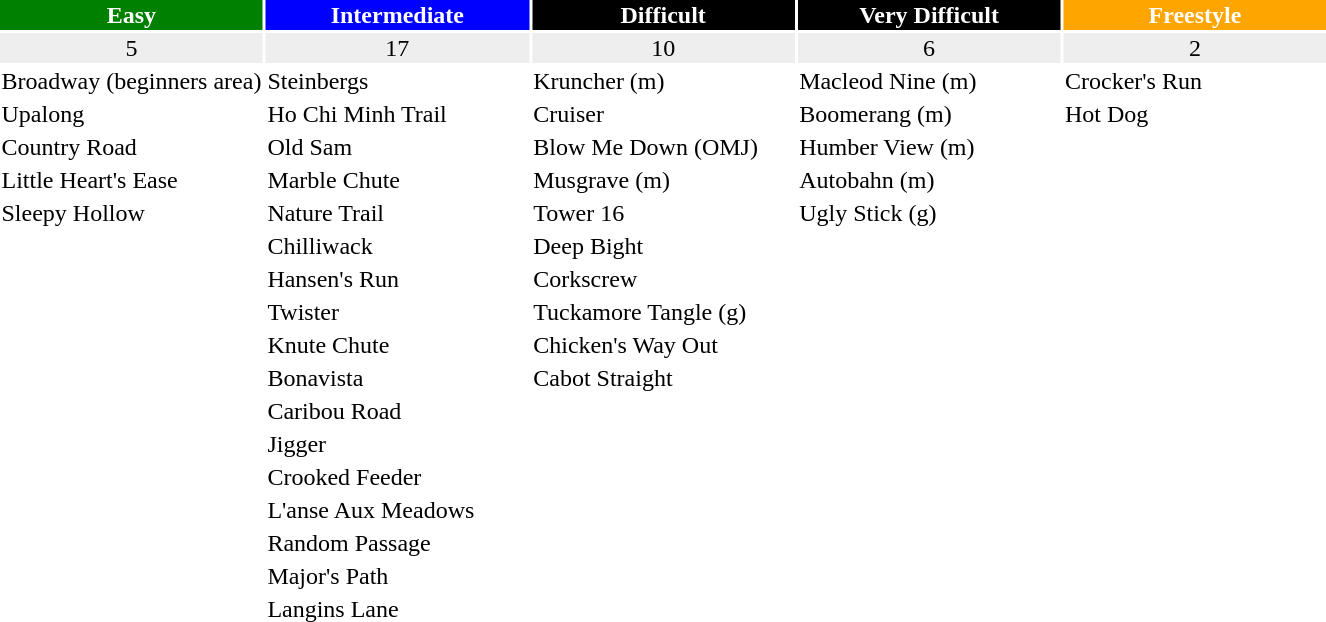<table ->
<tr>
<th width=20% style="background:green; color:white;">Easy</th>
<th width=20% style="background:blue; color:white;">Intermediate</th>
<th width=20% style="background:black; color:white;">Difficult</th>
<th width=20% style="background:black; color:white;">Very Difficult</th>
<th width=20% style="background:orange; color:white;">Freestyle</th>
</tr>
<tr bgcolor="#eeeeee" align="center">
<td>5</td>
<td>17</td>
<td>10</td>
<td>6</td>
<td>2</td>
</tr>
<tr>
<td>Broadway (beginners area)</td>
<td>Steinbergs</td>
<td>Kruncher (m)</td>
<td>Macleod Nine (m)</td>
<td>Crocker's Run</td>
</tr>
<tr>
<td>Upalong</td>
<td>Ho Chi Minh Trail</td>
<td>Cruiser</td>
<td>Boomerang (m)</td>
<td>Hot Dog</td>
</tr>
<tr>
<td>Country Road</td>
<td>Old Sam</td>
<td>Blow Me Down (OMJ)</td>
<td>Humber View (m)</td>
<td></td>
</tr>
<tr>
<td>Little Heart's Ease</td>
<td>Marble Chute</td>
<td>Musgrave (m)</td>
<td>Autobahn (m)</td>
<td></td>
</tr>
<tr>
<td>Sleepy Hollow</td>
<td>Nature Trail</td>
<td>Tower 16</td>
<td>Ugly Stick (g)</td>
<td></td>
</tr>
<tr>
<td></td>
<td>Chilliwack</td>
<td>Deep Bight</td>
<td></td>
<td></td>
</tr>
<tr>
<td></td>
<td>Hansen's Run</td>
<td>Corkscrew</td>
<td></td>
<td></td>
</tr>
<tr>
<td></td>
<td>Twister</td>
<td>Tuckamore Tangle (g)</td>
<td></td>
<td></td>
</tr>
<tr>
<td></td>
<td>Knute Chute</td>
<td>Chicken's Way Out</td>
<td></td>
<td></td>
</tr>
<tr>
<td></td>
<td>Bonavista</td>
<td>Cabot Straight</td>
<td></td>
<td></td>
</tr>
<tr>
<td></td>
<td>Caribou Road</td>
<td></td>
<td></td>
<td></td>
</tr>
<tr>
<td></td>
<td>Jigger</td>
<td></td>
<td></td>
<td></td>
</tr>
<tr>
<td></td>
<td>Crooked Feeder</td>
<td></td>
<td></td>
<td></td>
</tr>
<tr>
<td></td>
<td>L'anse Aux Meadows</td>
<td></td>
<td></td>
<td></td>
</tr>
<tr>
<td></td>
<td>Random Passage</td>
<td></td>
<td></td>
<td></td>
</tr>
<tr>
<td></td>
<td>Major's Path</td>
<td></td>
<td></td>
<td></td>
</tr>
<tr>
<td></td>
<td>Langins Lane</td>
<td></td>
<td></td>
<td></td>
</tr>
</table>
